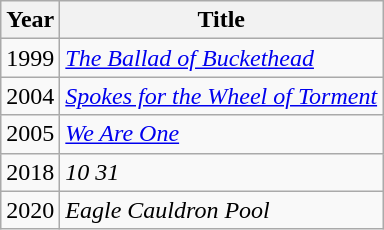<table class="wikitable">
<tr>
<th>Year</th>
<th>Title</th>
</tr>
<tr>
<td>1999</td>
<td><em><a href='#'>The Ballad of Buckethead</a></em></td>
</tr>
<tr>
<td>2004</td>
<td><em><a href='#'>Spokes for the Wheel of Torment</a></em></td>
</tr>
<tr>
<td>2005</td>
<td><em><a href='#'>We Are One</a></em></td>
</tr>
<tr>
<td>2018</td>
<td><em>10 31</em></td>
</tr>
<tr>
<td>2020</td>
<td><em>Eagle Cauldron Pool</em></td>
</tr>
</table>
